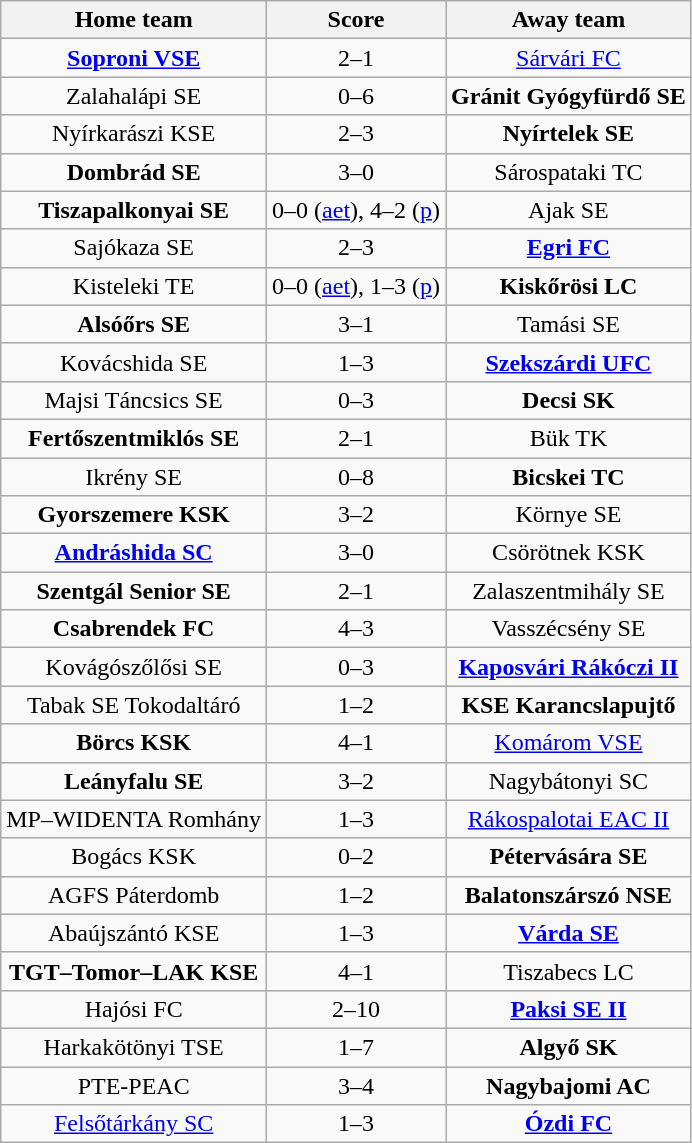<table class="wikitable" style="text-align: center">
<tr>
<th>Home team</th>
<th>Score</th>
<th>Away team</th>
</tr>
<tr>
<td><strong><a href='#'>Soproni VSE</a></strong></td>
<td>2–1</td>
<td><a href='#'>Sárvári FC</a></td>
</tr>
<tr>
<td>Zalahalápi SE</td>
<td>0–6</td>
<td><strong>Gránit Gyógyfürdő SE</strong></td>
</tr>
<tr>
<td>Nyírkarászi KSE</td>
<td>2–3</td>
<td><strong>Nyírtelek SE</strong></td>
</tr>
<tr>
<td><strong>Dombrád SE</strong></td>
<td>3–0</td>
<td>Sárospataki TC</td>
</tr>
<tr>
<td><strong>Tiszapalkonyai SE</strong></td>
<td>0–0 (<a href='#'>aet</a>), 4–2 (<a href='#'>p</a>)</td>
<td>Ajak SE</td>
</tr>
<tr>
<td>Sajókaza SE</td>
<td>2–3</td>
<td><strong><a href='#'>Egri FC</a></strong></td>
</tr>
<tr>
<td>Kisteleki TE</td>
<td>0–0 (<a href='#'>aet</a>), 1–3 (<a href='#'>p</a>)</td>
<td><strong>Kiskőrösi LC</strong></td>
</tr>
<tr>
<td><strong>Alsóőrs SE</strong></td>
<td>3–1</td>
<td>Tamási SE</td>
</tr>
<tr>
<td>Kovácshida SE</td>
<td>1–3</td>
<td><strong><a href='#'>Szekszárdi UFC</a></strong></td>
</tr>
<tr>
<td>Majsi Táncsics SE</td>
<td>0–3</td>
<td><strong>Decsi SK</strong></td>
</tr>
<tr>
<td><strong>Fertőszentmiklós SE</strong></td>
<td>2–1</td>
<td>Bük TK</td>
</tr>
<tr>
<td>Ikrény SE</td>
<td>0–8</td>
<td><strong>Bicskei TC</strong></td>
</tr>
<tr>
<td><strong>Gyorszemere KSK</strong></td>
<td>3–2</td>
<td>Környe SE</td>
</tr>
<tr>
<td><strong><a href='#'>Andráshida SC</a></strong></td>
<td>3–0</td>
<td>Csörötnek KSK</td>
</tr>
<tr>
<td><strong>Szentgál Senior SE</strong></td>
<td>2–1</td>
<td>Zalaszentmihály SE</td>
</tr>
<tr>
<td><strong>Csabrendek FC</strong></td>
<td>4–3</td>
<td>Vasszécsény SE</td>
</tr>
<tr>
<td>Kovágószőlősi SE</td>
<td>0–3</td>
<td><strong><a href='#'>Kaposvári Rákóczi II</a></strong></td>
</tr>
<tr>
<td>Tabak SE Tokodaltáró</td>
<td>1–2</td>
<td><strong>KSE Karancslapujtő</strong></td>
</tr>
<tr>
<td><strong>Börcs KSK</strong></td>
<td>4–1</td>
<td><a href='#'>Komárom VSE</a></td>
</tr>
<tr>
<td><strong>Leányfalu SE</strong></td>
<td>3–2</td>
<td>Nagybátonyi SC</td>
</tr>
<tr>
<td>MP–WIDENTA Romhány</td>
<td>1–3</td>
<td><a href='#'>Rákospalotai EAC II</a></td>
</tr>
<tr>
<td>Bogács KSK</td>
<td>0–2</td>
<td><strong>Pétervására SE</strong></td>
</tr>
<tr>
<td>AGFS Páterdomb</td>
<td>1–2</td>
<td><strong>Balatonszárszó NSE</strong></td>
</tr>
<tr>
<td>Abaújszántó KSE</td>
<td>1–3</td>
<td><strong><a href='#'>Várda SE</a></strong></td>
</tr>
<tr>
<td><strong>TGT–Tomor–LAK KSE</strong></td>
<td>4–1</td>
<td>Tiszabecs LC</td>
</tr>
<tr>
<td>Hajósi FC</td>
<td>2–10</td>
<td><strong><a href='#'>Paksi SE II</a></strong></td>
</tr>
<tr>
<td>Harkakötönyi TSE</td>
<td>1–7</td>
<td><strong>Algyő SK</strong></td>
</tr>
<tr>
<td>PTE-PEAC</td>
<td>3–4</td>
<td><strong>Nagybajomi AC</strong></td>
</tr>
<tr>
<td><a href='#'>Felsőtárkány SC</a></td>
<td>1–3</td>
<td><strong><a href='#'>Ózdi FC</a></strong></td>
</tr>
</table>
